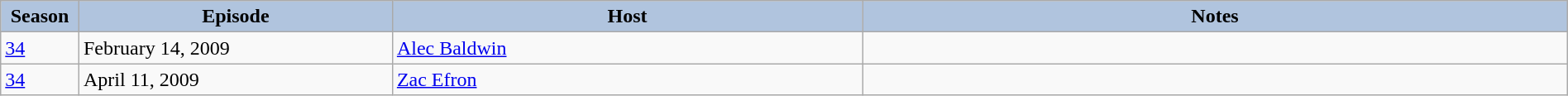<table class="wikitable" style="width:100%;">
<tr>
<th style="background:#b0c4de; width:5%;">Season</th>
<th style="background:#b0c4de; width:20%;">Episode</th>
<th style="background:#b0c4de; width:30%;">Host</th>
<th style="background:#b0c4de; width:45%;">Notes</th>
</tr>
<tr>
<td><a href='#'>34</a></td>
<td>February 14, 2009</td>
<td><a href='#'>Alec Baldwin</a></td>
<td></td>
</tr>
<tr>
<td><a href='#'>34</a></td>
<td>April 11, 2009</td>
<td><a href='#'>Zac Efron</a></td>
<td></td>
</tr>
</table>
